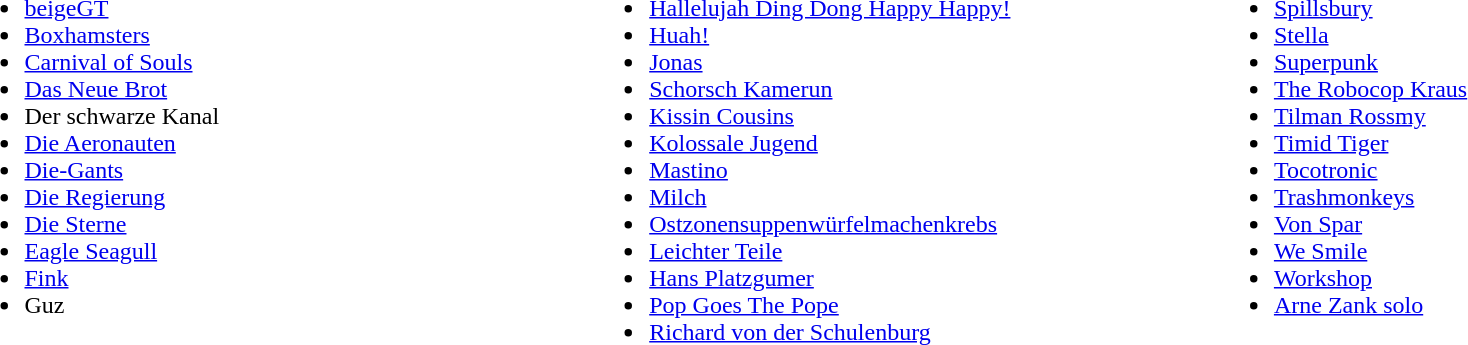<table width=100%>
<tr valign=top>
<td width=33%><br><ul><li><a href='#'>beigeGT</a></li><li><a href='#'>Boxhamsters</a></li><li><a href='#'>Carnival of Souls</a></li><li><a href='#'>Das Neue Brot</a></li><li>Der schwarze Kanal</li><li><a href='#'>Die Aeronauten</a></li><li><a href='#'>Die-Gants</a></li><li><a href='#'>Die Regierung</a></li><li><a href='#'>Die Sterne</a></li><li><a href='#'>Eagle Seagull</a></li><li><a href='#'>Fink</a></li><li>Guz</li></ul></td>
<td width=33%><br><ul><li><a href='#'>Hallelujah Ding Dong Happy Happy!</a></li><li><a href='#'>Huah!</a></li><li><a href='#'>Jonas</a></li><li><a href='#'>Schorsch Kamerun</a></li><li><a href='#'>Kissin Cousins</a></li><li><a href='#'>Kolossale Jugend</a></li><li><a href='#'>Mastino</a></li><li><a href='#'>Milch</a></li><li><a href='#'>Ostzonensuppenwürfelmachenkrebs</a></li><li><a href='#'>Leichter Teile</a></li><li><a href='#'>Hans Platzgumer</a></li><li><a href='#'>Pop Goes The Pope</a></li><li><a href='#'>Richard von der Schulenburg</a></li></ul></td>
<td width=34%><br><ul><li><a href='#'>Spillsbury</a></li><li><a href='#'>Stella</a></li><li><a href='#'>Superpunk</a></li><li><a href='#'>The Robocop Kraus</a></li><li><a href='#'>Tilman Rossmy</a></li><li><a href='#'>Timid Tiger</a></li><li><a href='#'>Tocotronic</a></li><li><a href='#'>Trashmonkeys</a></li><li><a href='#'>Von Spar</a></li><li><a href='#'>We Smile</a></li><li><a href='#'>Workshop</a></li><li><a href='#'>Arne Zank solo</a></li></ul></td>
</tr>
</table>
